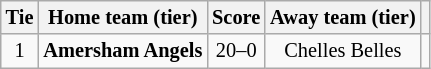<table class="wikitable" style="text-align:center; font-size:85%">
<tr>
<th>Tie</th>
<th>Home team (tier)</th>
<th>Score</th>
<th>Away team (tier)</th>
<th></th>
</tr>
<tr>
<td align="center">1</td>
<td><strong>Amersham Angels</strong></td>
<td align="center">20–0</td>
<td>Chelles Belles</td>
<td></td>
</tr>
</table>
